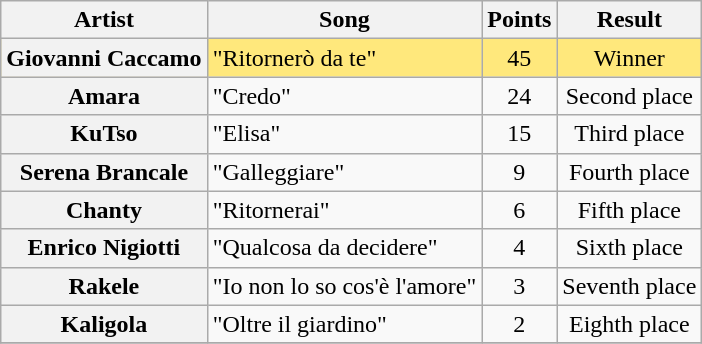<table class="wikitable plainrowheaders" style="text-align:center;">
<tr>
<th scope="col">Artist</th>
<th scope="col">Song</th>
<th scope="col">Points</th>
<th scope="col">Result</th>
</tr>
<tr style="background:#ffe87c;">
<th scope="row">Giovanni Caccamo</th>
<td style="text-align:left;">"Ritornerò da te"</td>
<td>45</td>
<td>Winner</td>
</tr>
<tr>
<th scope="row">Amara</th>
<td style="text-align:left;">"Credo"</td>
<td>24</td>
<td>Second place</td>
</tr>
<tr>
<th scope="row">KuTso</th>
<td style="text-align:left;">"Elisa"</td>
<td>15</td>
<td>Third place</td>
</tr>
<tr>
<th scope="row">Serena Brancale</th>
<td style="text-align:left;">"Galleggiare"</td>
<td>9</td>
<td>Fourth place</td>
</tr>
<tr>
<th scope="row">Chanty</th>
<td style="text-align:left;">"Ritornerai"</td>
<td>6</td>
<td>Fifth place</td>
</tr>
<tr>
<th scope="row">Enrico Nigiotti</th>
<td style="text-align:left;">"Qualcosa da decidere"</td>
<td>4</td>
<td>Sixth place</td>
</tr>
<tr>
<th scope="row">Rakele</th>
<td style="text-align:left;">"Io non lo so cos'è l'amore"</td>
<td>3</td>
<td>Seventh place</td>
</tr>
<tr>
<th scope="row">Kaligola</th>
<td style="text-align:left;">"Oltre il giardino"</td>
<td>2</td>
<td>Eighth place</td>
</tr>
<tr>
</tr>
</table>
